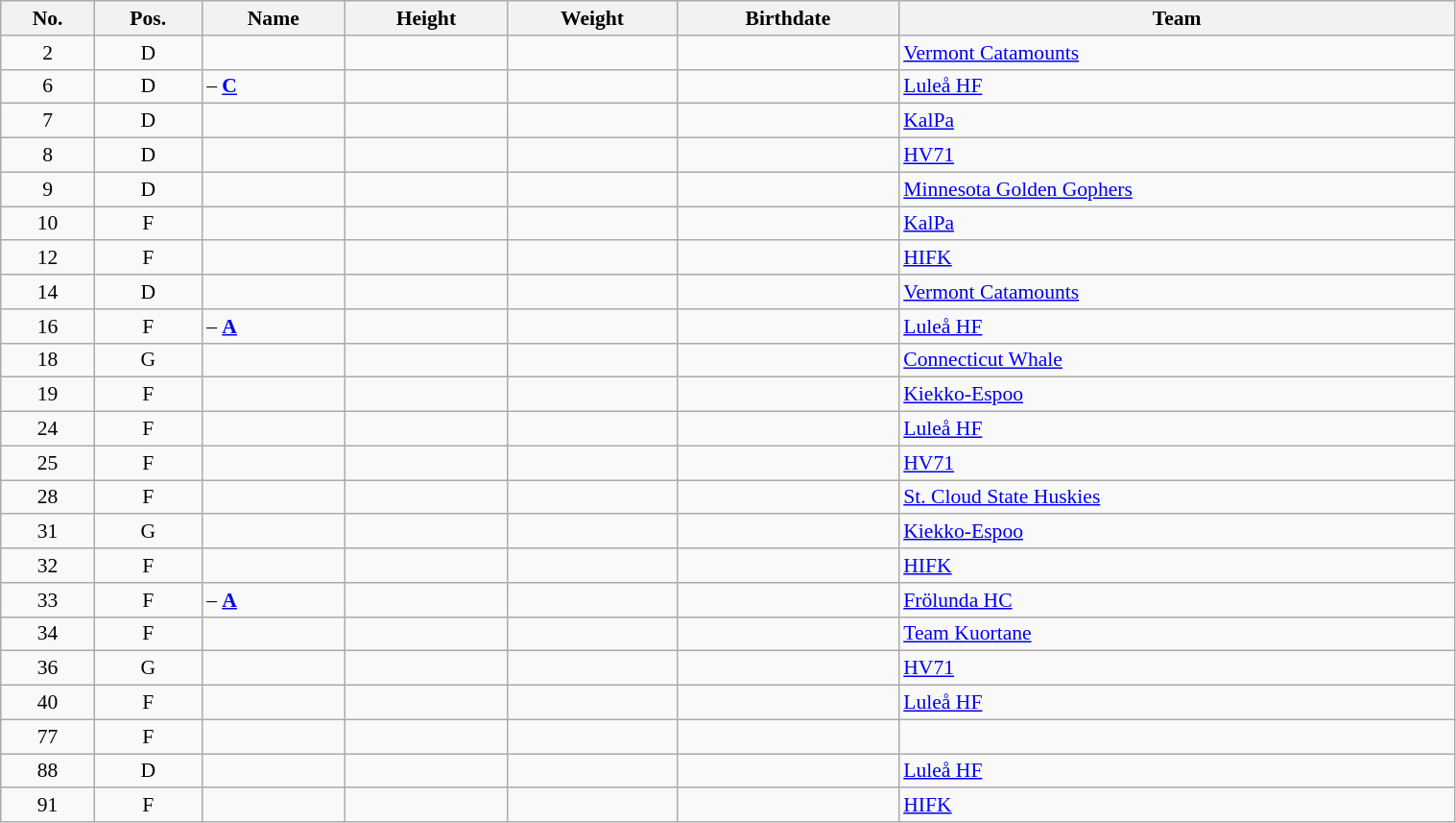<table class="wikitable sortable" width="80%" style="font-size: 90%; text-align: center;">
<tr>
<th>No.</th>
<th>Pos.</th>
<th>Name</th>
<th>Height</th>
<th>Weight</th>
<th>Birthdate</th>
<th>Team</th>
</tr>
<tr>
<td>2</td>
<td>D</td>
<td align=left></td>
<td></td>
<td></td>
<td></td>
<td style="text-align:left;"> <a href='#'>Vermont Catamounts</a></td>
</tr>
<tr>
<td>6</td>
<td>D</td>
<td align=left> – <strong><a href='#'>C</a></strong></td>
<td></td>
<td></td>
<td></td>
<td style="text-align:left;"> <a href='#'>Luleå HF</a></td>
</tr>
<tr>
<td>7</td>
<td>D</td>
<td align=left></td>
<td></td>
<td></td>
<td></td>
<td style="text-align:left;"> <a href='#'>KalPa</a></td>
</tr>
<tr>
<td>8</td>
<td>D</td>
<td align=left></td>
<td></td>
<td></td>
<td></td>
<td style="text-align:left;"> <a href='#'>HV71</a></td>
</tr>
<tr>
<td>9</td>
<td>D</td>
<td align=left></td>
<td></td>
<td></td>
<td></td>
<td style="text-align:left;"> <a href='#'>Minnesota Golden Gophers</a></td>
</tr>
<tr>
<td>10</td>
<td>F</td>
<td align=left></td>
<td></td>
<td></td>
<td></td>
<td style="text-align:left;"> <a href='#'>KalPa</a></td>
</tr>
<tr>
<td>12</td>
<td>F</td>
<td align=left></td>
<td></td>
<td></td>
<td></td>
<td style="text-align:left;"> <a href='#'>HIFK</a></td>
</tr>
<tr>
<td>14</td>
<td>D</td>
<td align=left></td>
<td></td>
<td></td>
<td></td>
<td style="text-align:left;"> <a href='#'>Vermont Catamounts</a></td>
</tr>
<tr>
<td>16</td>
<td>F</td>
<td align=left> – <strong><a href='#'>A</a></strong></td>
<td></td>
<td></td>
<td></td>
<td style="text-align:left;"> <a href='#'>Luleå HF</a></td>
</tr>
<tr>
<td>18</td>
<td>G</td>
<td align=left></td>
<td></td>
<td></td>
<td></td>
<td style="text-align:left;"> <a href='#'>Connecticut Whale</a></td>
</tr>
<tr>
<td>19</td>
<td>F</td>
<td align=left></td>
<td></td>
<td></td>
<td></td>
<td style="text-align:left;"> <a href='#'>Kiekko-Espoo</a></td>
</tr>
<tr>
<td>24</td>
<td>F</td>
<td align=left></td>
<td></td>
<td></td>
<td></td>
<td style="text-align:left;"> <a href='#'>Luleå HF</a></td>
</tr>
<tr>
<td>25</td>
<td>F</td>
<td align=left></td>
<td></td>
<td></td>
<td></td>
<td style="text-align:left;"> <a href='#'>HV71</a></td>
</tr>
<tr>
<td>28</td>
<td>F</td>
<td align=left></td>
<td></td>
<td></td>
<td></td>
<td style="text-align:left;"> <a href='#'>St. Cloud State Huskies</a></td>
</tr>
<tr>
<td>31</td>
<td>G</td>
<td align=left></td>
<td></td>
<td></td>
<td></td>
<td style="text-align:left;"> <a href='#'>Kiekko-Espoo</a></td>
</tr>
<tr>
<td>32</td>
<td>F</td>
<td align=left></td>
<td></td>
<td></td>
<td></td>
<td style="text-align:left;"> <a href='#'>HIFK</a></td>
</tr>
<tr>
<td>33</td>
<td>F</td>
<td align=left> – <strong><a href='#'>A</a></strong></td>
<td></td>
<td></td>
<td></td>
<td style="text-align:left;"> <a href='#'>Frölunda HC</a></td>
</tr>
<tr>
<td>34</td>
<td>F</td>
<td align=left></td>
<td></td>
<td></td>
<td></td>
<td style="text-align:left;"> <a href='#'>Team Kuortane</a></td>
</tr>
<tr>
<td>36</td>
<td>G</td>
<td align=left></td>
<td></td>
<td></td>
<td></td>
<td style="text-align:left;"> <a href='#'>HV71</a></td>
</tr>
<tr>
<td>40</td>
<td>F</td>
<td align=left></td>
<td></td>
<td></td>
<td></td>
<td style="text-align:left;"> <a href='#'>Luleå HF</a></td>
</tr>
<tr>
<td>77</td>
<td>F</td>
<td align=left></td>
<td></td>
<td></td>
<td></td>
<td style="text-align:left;"></td>
</tr>
<tr>
<td>88</td>
<td>D</td>
<td align=left></td>
<td></td>
<td></td>
<td></td>
<td style="text-align:left;"> <a href='#'>Luleå HF</a></td>
</tr>
<tr>
<td>91</td>
<td>F</td>
<td align=left></td>
<td></td>
<td></td>
<td></td>
<td style="text-align:left;"> <a href='#'>HIFK</a></td>
</tr>
</table>
